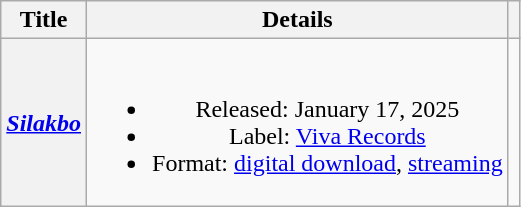<table class="wikitable plainrowheaders" style="text-align:center;">
<tr>
<th rowspan="1" scope="col">Title</th>
<th rowspan="1" scope="col">Details</th>
<th scope="col"></th>
</tr>
<tr>
<th scope="row"><em><a href='#'>Silakbo</a></em></th>
<td><br><ul><li>Released: January 17, 2025</li><li>Label: <a href='#'>Viva Records</a></li><li>Format: <a href='#'>digital download</a>, <a href='#'>streaming</a></li></ul></td>
<td></td>
</tr>
</table>
